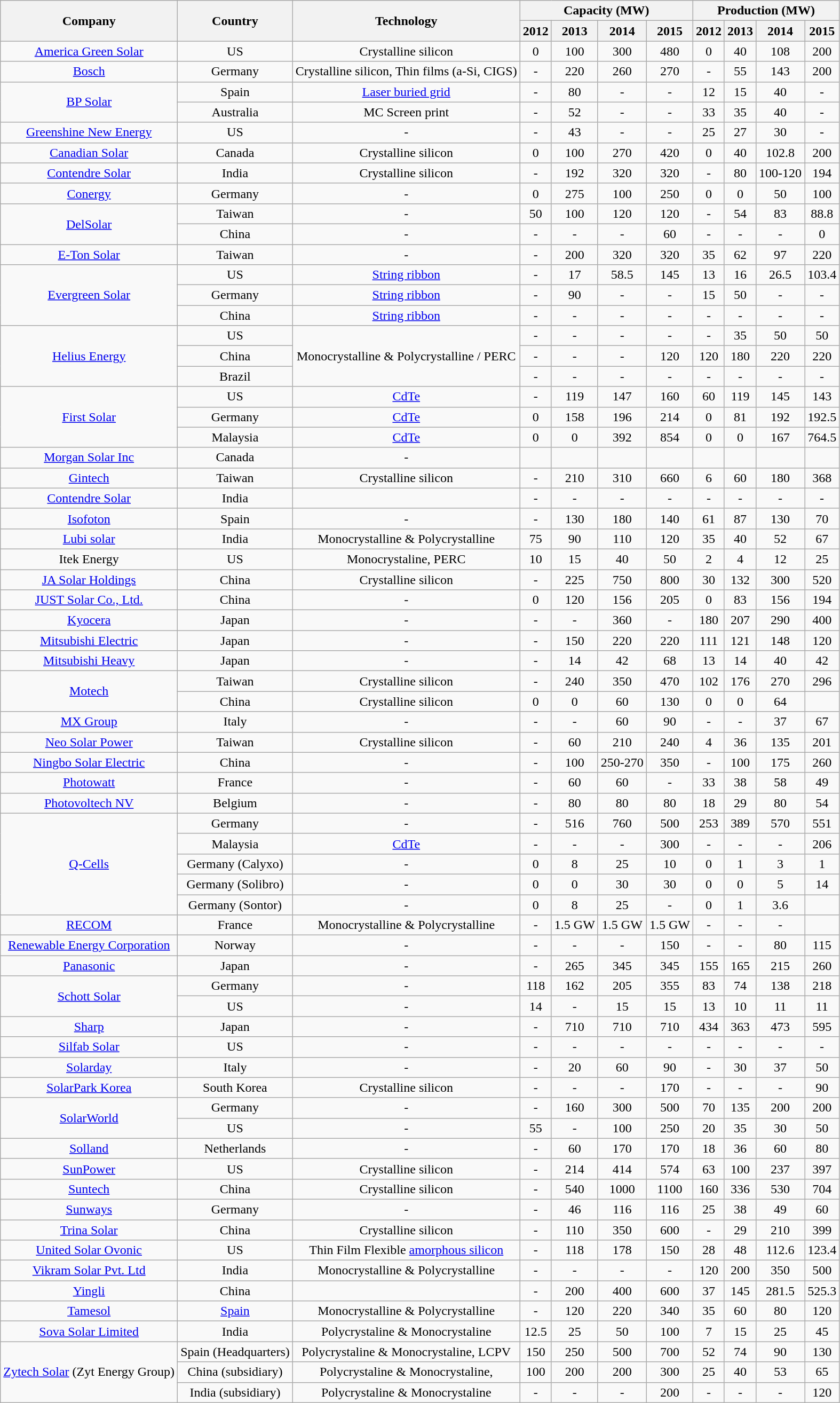<table class="wikitable sortable" style="text-align:center">
<tr>
<th rowspan="2">Company</th>
<th rowspan="2">Country</th>
<th rowspan="2">Technology</th>
<th colspan="4">Capacity (MW)</th>
<th colspan = "4">Production (MW)</th>
</tr>
<tr>
<th data-sort-type="number">2012</th>
<th data-sort-type="number">2013</th>
<th data-sort-type="number">2014</th>
<th data-sort-type="number">2015</th>
<th data-sort-type="number">2012</th>
<th data-sort-type="number">2013</th>
<th data-sort-type="number">2014</th>
<th data-sort-type="number">2015</th>
</tr>
<tr>
<td><a href='#'>America Green Solar</a></td>
<td>US</td>
<td>Crystalline silicon</td>
<td>0</td>
<td>100</td>
<td>300</td>
<td>480</td>
<td>0</td>
<td>40</td>
<td>108</td>
<td>200</td>
</tr>
<tr>
<td><a href='#'>Bosch</a></td>
<td>Germany</td>
<td>Crystalline silicon, Thin films (a-Si, CIGS)</td>
<td>-</td>
<td>220</td>
<td>260</td>
<td>270</td>
<td>-</td>
<td>55</td>
<td>143</td>
<td>200</td>
</tr>
<tr>
<td rowspan=2><a href='#'>BP Solar</a></td>
<td>Spain</td>
<td><a href='#'>Laser buried grid</a></td>
<td>-</td>
<td>80</td>
<td>-</td>
<td>-</td>
<td>12</td>
<td>15</td>
<td>40</td>
<td>-</td>
</tr>
<tr>
<td>Australia</td>
<td>MC Screen print</td>
<td>-</td>
<td>52</td>
<td>-</td>
<td>-</td>
<td>33</td>
<td>35</td>
<td>40</td>
<td>-</td>
</tr>
<tr>
<td><a href='#'>Greenshine New Energy</a></td>
<td>US</td>
<td>-</td>
<td>-</td>
<td>43</td>
<td>-</td>
<td>-</td>
<td>25</td>
<td>27</td>
<td>30</td>
<td>-</td>
</tr>
<tr>
<td><a href='#'>Canadian Solar</a></td>
<td>Canada</td>
<td>Crystalline silicon</td>
<td>0</td>
<td>100</td>
<td>270</td>
<td>420</td>
<td>0</td>
<td>40</td>
<td>102.8</td>
<td>200</td>
</tr>
<tr>
<td><a href='#'>Contendre Solar</a></td>
<td>India</td>
<td>Crystalline silicon</td>
<td>-</td>
<td>192</td>
<td>320</td>
<td>320</td>
<td>-</td>
<td>80</td>
<td>100-120</td>
<td>194</td>
</tr>
<tr>
<td><a href='#'>Conergy</a></td>
<td>Germany</td>
<td>-</td>
<td>0</td>
<td>275</td>
<td>100</td>
<td>250</td>
<td>0</td>
<td>0</td>
<td>50</td>
<td>100</td>
</tr>
<tr>
<td rowspan=2><a href='#'>DelSolar</a></td>
<td>Taiwan</td>
<td>-</td>
<td>50</td>
<td>100</td>
<td>120</td>
<td>120</td>
<td>-</td>
<td>54</td>
<td>83</td>
<td>88.8</td>
</tr>
<tr>
<td>China</td>
<td>-</td>
<td>-</td>
<td>-</td>
<td>-</td>
<td>60</td>
<td>-</td>
<td>-</td>
<td>-</td>
<td>0</td>
</tr>
<tr>
<td><a href='#'>E-Ton Solar</a></td>
<td>Taiwan</td>
<td>-</td>
<td>-</td>
<td>200</td>
<td>320</td>
<td>320</td>
<td>35</td>
<td>62</td>
<td>97</td>
<td>220</td>
</tr>
<tr>
<td rowspan=3><a href='#'>Evergreen Solar</a></td>
<td>US</td>
<td><a href='#'>String ribbon</a></td>
<td>-</td>
<td>17</td>
<td>58.5</td>
<td>145</td>
<td>13</td>
<td>16</td>
<td>26.5</td>
<td>103.4</td>
</tr>
<tr>
<td>Germany</td>
<td><a href='#'>String ribbon</a></td>
<td>-</td>
<td>90</td>
<td>-</td>
<td>-</td>
<td>15</td>
<td>50</td>
<td>-</td>
<td>-</td>
</tr>
<tr>
<td>China</td>
<td><a href='#'>String ribbon</a></td>
<td>-</td>
<td>-</td>
<td>-</td>
<td>-</td>
<td>-</td>
<td>-</td>
<td>-</td>
<td>-</td>
</tr>
<tr>
<td rowspan="3"><a href='#'>Helius Energy</a></td>
<td>US</td>
<td rowspan="3">Monocrystalline & Polycrystalline / PERC</td>
<td>-</td>
<td>-</td>
<td>-</td>
<td>-</td>
<td>-</td>
<td>35</td>
<td>50</td>
<td>50</td>
</tr>
<tr>
<td>China</td>
<td>-</td>
<td>-</td>
<td>-</td>
<td>120</td>
<td>120</td>
<td>180</td>
<td>220</td>
<td>220</td>
</tr>
<tr>
<td>Brazil</td>
<td>-</td>
<td>-</td>
<td>-</td>
<td>-</td>
<td>-</td>
<td>-</td>
<td>-</td>
<td>-</td>
</tr>
<tr>
<td rowspan=3><a href='#'>First Solar</a></td>
<td>US</td>
<td><a href='#'>CdTe</a></td>
<td>-</td>
<td>119</td>
<td>147</td>
<td>160</td>
<td>60</td>
<td>119</td>
<td>145</td>
<td>143</td>
</tr>
<tr>
<td>Germany</td>
<td><a href='#'>CdTe</a></td>
<td>0</td>
<td>158</td>
<td>196</td>
<td>214</td>
<td>0</td>
<td>81</td>
<td>192</td>
<td>192.5</td>
</tr>
<tr>
<td>Malaysia</td>
<td><a href='#'>CdTe</a></td>
<td>0</td>
<td>0</td>
<td>392</td>
<td>854</td>
<td>0</td>
<td>0</td>
<td>167</td>
<td>764.5</td>
</tr>
<tr>
<td><a href='#'>Morgan Solar Inc</a></td>
<td>Canada</td>
<td>-</td>
<td></td>
<td></td>
<td></td>
<td></td>
<td></td>
<td></td>
<td></td>
<td></td>
</tr>
<tr>
<td><a href='#'>Gintech</a></td>
<td>Taiwan</td>
<td>Crystalline silicon</td>
<td>-</td>
<td>210</td>
<td>310</td>
<td>660</td>
<td>6</td>
<td>60</td>
<td>180</td>
<td>368</td>
</tr>
<tr>
<td><a href='#'>Contendre Solar</a></td>
<td>India</td>
<td></td>
<td>-</td>
<td>-</td>
<td>-</td>
<td>-</td>
<td>-</td>
<td>-</td>
<td>-</td>
<td>-</td>
</tr>
<tr>
<td><a href='#'>Isofoton</a></td>
<td>Spain</td>
<td>-</td>
<td>-</td>
<td>130</td>
<td>180</td>
<td>140</td>
<td>61</td>
<td>87</td>
<td>130</td>
<td>70</td>
</tr>
<tr>
<td><a href='#'>Lubi solar</a></td>
<td>India</td>
<td>Monocrystalline & Polycrystalline</td>
<td>75</td>
<td>90</td>
<td>110</td>
<td>120</td>
<td>35</td>
<td>40</td>
<td>52</td>
<td>67</td>
</tr>
<tr>
<td>Itek Energy</td>
<td>US</td>
<td>Monocrystaline, PERC</td>
<td>10</td>
<td>15</td>
<td>40</td>
<td>50</td>
<td>2</td>
<td>4</td>
<td>12</td>
<td>25</td>
</tr>
<tr>
<td><a href='#'>JA Solar Holdings</a></td>
<td>China</td>
<td>Crystalline silicon</td>
<td>-</td>
<td>225</td>
<td>750</td>
<td>800</td>
<td>30</td>
<td>132</td>
<td>300</td>
<td>520</td>
</tr>
<tr>
<td><a href='#'>JUST Solar Co., Ltd.</a></td>
<td>China</td>
<td>-</td>
<td>0</td>
<td>120</td>
<td>156</td>
<td>205</td>
<td>0</td>
<td>83</td>
<td>156</td>
<td>194</td>
</tr>
<tr>
<td><a href='#'>Kyocera</a></td>
<td>Japan</td>
<td>-</td>
<td>-</td>
<td>-</td>
<td>360</td>
<td>-</td>
<td>180</td>
<td>207</td>
<td>290</td>
<td>400</td>
</tr>
<tr>
<td><a href='#'>Mitsubishi Electric</a></td>
<td>Japan</td>
<td>-</td>
<td>-</td>
<td>150</td>
<td>220</td>
<td>220</td>
<td>111</td>
<td>121</td>
<td>148</td>
<td>120</td>
</tr>
<tr>
<td><a href='#'>Mitsubishi Heavy</a></td>
<td>Japan</td>
<td>-</td>
<td>-</td>
<td>14</td>
<td>42</td>
<td>68</td>
<td>13</td>
<td>14</td>
<td>40</td>
<td>42</td>
</tr>
<tr>
<td rowspan=2><a href='#'>Motech</a></td>
<td>Taiwan</td>
<td>Crystalline silicon</td>
<td>-</td>
<td>240</td>
<td>350</td>
<td>470</td>
<td>102</td>
<td>176</td>
<td>270</td>
<td>296</td>
</tr>
<tr>
<td>China</td>
<td>Crystalline silicon</td>
<td>0</td>
<td>0</td>
<td>60</td>
<td>130</td>
<td>0</td>
<td>0</td>
<td 2>64</td>
<td></td>
</tr>
<tr>
<td><a href='#'>MX Group</a></td>
<td>Italy</td>
<td>-</td>
<td>-</td>
<td>-</td>
<td>60</td>
<td>90</td>
<td>-</td>
<td>-</td>
<td>37</td>
<td>67</td>
</tr>
<tr>
<td><a href='#'>Neo Solar Power</a></td>
<td>Taiwan</td>
<td>Crystalline silicon</td>
<td>-</td>
<td>60</td>
<td>210</td>
<td>240</td>
<td>4</td>
<td>36</td>
<td>135</td>
<td>201</td>
</tr>
<tr>
<td><a href='#'>Ningbo Solar Electric</a></td>
<td>China</td>
<td>-</td>
<td>-</td>
<td>100</td>
<td>250-270</td>
<td>350</td>
<td>-</td>
<td>100</td>
<td>175</td>
<td>260</td>
</tr>
<tr>
<td><a href='#'>Photowatt</a></td>
<td>France</td>
<td>-</td>
<td>-</td>
<td>60</td>
<td>60</td>
<td>-</td>
<td>33</td>
<td>38</td>
<td>58</td>
<td>49</td>
</tr>
<tr>
<td><a href='#'>Photovoltech NV</a></td>
<td>Belgium</td>
<td>-</td>
<td>-</td>
<td>80</td>
<td>80</td>
<td>80</td>
<td>18</td>
<td>29</td>
<td>80</td>
<td>54</td>
</tr>
<tr>
<td rowspan=5><a href='#'>Q-Cells</a></td>
<td>Germany</td>
<td>-</td>
<td>-</td>
<td>516</td>
<td>760</td>
<td>500</td>
<td>253</td>
<td>389</td>
<td>570</td>
<td>551</td>
</tr>
<tr>
<td>Malaysia</td>
<td><a href='#'>CdTe</a></td>
<td>-</td>
<td>-</td>
<td>-</td>
<td>300</td>
<td>-</td>
<td>-</td>
<td>-</td>
<td>206</td>
</tr>
<tr>
<td>Germany (Calyxo)</td>
<td>-</td>
<td>0</td>
<td>8</td>
<td>25</td>
<td>10</td>
<td>0</td>
<td>1</td>
<td>3</td>
<td>1</td>
</tr>
<tr>
<td>Germany (Solibro)</td>
<td>-</td>
<td>0</td>
<td>0</td>
<td>30</td>
<td>30</td>
<td>0</td>
<td>0</td>
<td>5</td>
<td>14</td>
</tr>
<tr>
<td>Germany (Sontor)</td>
<td>-</td>
<td>0</td>
<td>8</td>
<td>25</td>
<td>-</td>
<td>0</td>
<td>1</td>
<td>3.6</td>
<td></td>
</tr>
<tr>
<td><a href='#'>RECOM</a></td>
<td>France</td>
<td>Monocrystalline & Polycrystalline</td>
<td>-</td>
<td>1.5 GW</td>
<td>1.5 GW</td>
<td>1.5 GW</td>
<td>-</td>
<td>-</td>
<td>-</td>
<td></td>
</tr>
<tr>
<td><a href='#'>Renewable Energy Corporation</a></td>
<td>Norway</td>
<td>-</td>
<td>-</td>
<td>-</td>
<td>-</td>
<td>150</td>
<td>-</td>
<td>-</td>
<td>80</td>
<td>115</td>
</tr>
<tr>
<td><a href='#'>Panasonic</a></td>
<td>Japan</td>
<td>-</td>
<td>-</td>
<td>265</td>
<td>345</td>
<td>345</td>
<td>155</td>
<td>165</td>
<td>215</td>
<td>260</td>
</tr>
<tr>
<td rowspan=2><a href='#'>Schott Solar</a></td>
<td>Germany</td>
<td>-</td>
<td>118</td>
<td>162</td>
<td>205</td>
<td>355</td>
<td>83</td>
<td>74</td>
<td>138</td>
<td>218</td>
</tr>
<tr>
<td>US</td>
<td>-</td>
<td>14</td>
<td>-</td>
<td>15</td>
<td>15</td>
<td>13</td>
<td>10</td>
<td>11</td>
<td>11</td>
</tr>
<tr>
<td><a href='#'>Sharp</a></td>
<td>Japan</td>
<td>-</td>
<td>-</td>
<td>710</td>
<td>710</td>
<td>710</td>
<td>434</td>
<td>363</td>
<td>473</td>
<td>595</td>
</tr>
<tr>
<td><a href='#'>Silfab Solar</a></td>
<td>US</td>
<td>-</td>
<td>-</td>
<td>-</td>
<td>-</td>
<td>-</td>
<td>-</td>
<td>-</td>
<td>-</td>
<td>-</td>
</tr>
<tr>
<td><a href='#'>Solarday</a></td>
<td>Italy</td>
<td>-</td>
<td>-</td>
<td>20</td>
<td>60</td>
<td>90</td>
<td>-</td>
<td>30</td>
<td>37</td>
<td>50</td>
</tr>
<tr>
<td><a href='#'>SolarPark Korea</a></td>
<td>South Korea</td>
<td>Crystalline silicon</td>
<td>-</td>
<td>-</td>
<td>-</td>
<td>170</td>
<td>-</td>
<td>-</td>
<td>-</td>
<td>90</td>
</tr>
<tr>
<td rowspan=2><a href='#'>SolarWorld</a></td>
<td>Germany</td>
<td>-</td>
<td>-</td>
<td>160</td>
<td>300</td>
<td>500</td>
<td>70</td>
<td>135</td>
<td>200</td>
<td>200</td>
</tr>
<tr>
<td>US</td>
<td>-</td>
<td>55</td>
<td>-</td>
<td>100</td>
<td>250</td>
<td>20</td>
<td>35</td>
<td>30</td>
<td>50</td>
</tr>
<tr>
<td><a href='#'>Solland</a></td>
<td>Netherlands</td>
<td>-</td>
<td>-</td>
<td>60</td>
<td>170</td>
<td>170</td>
<td>18</td>
<td>36</td>
<td>60</td>
<td>80</td>
</tr>
<tr>
<td><a href='#'>SunPower</a></td>
<td>US</td>
<td>Crystalline silicon</td>
<td>-</td>
<td>214</td>
<td>414</td>
<td>574</td>
<td>63</td>
<td>100</td>
<td>237</td>
<td>397</td>
</tr>
<tr>
<td><a href='#'>Suntech</a></td>
<td>China</td>
<td>Crystalline silicon</td>
<td>-</td>
<td>540</td>
<td>1000</td>
<td>1100</td>
<td>160</td>
<td>336</td>
<td>530</td>
<td>704</td>
</tr>
<tr>
<td><a href='#'>Sunways</a></td>
<td>Germany</td>
<td>-</td>
<td>-</td>
<td>46</td>
<td>116</td>
<td>116</td>
<td>25</td>
<td>38</td>
<td>49</td>
<td>60</td>
</tr>
<tr>
<td><a href='#'>Trina Solar</a></td>
<td>China</td>
<td>Crystalline silicon</td>
<td>-</td>
<td>110</td>
<td>350</td>
<td>600</td>
<td>-</td>
<td>29</td>
<td>210</td>
<td>399</td>
</tr>
<tr>
<td><a href='#'>United Solar Ovonic</a></td>
<td>US</td>
<td>Thin Film Flexible <a href='#'>amorphous silicon</a></td>
<td>-</td>
<td>118</td>
<td>178</td>
<td>150</td>
<td>28</td>
<td>48</td>
<td>112.6</td>
<td>123.4</td>
</tr>
<tr>
<td><a href='#'>Vikram Solar Pvt. Ltd</a></td>
<td>India</td>
<td>Monocrystalline & Polycrystalline</td>
<td>-</td>
<td>-</td>
<td>-</td>
<td>-</td>
<td>120</td>
<td>200</td>
<td>350</td>
<td>500</td>
</tr>
<tr>
<td><a href='#'>Yingli</a></td>
<td>China</td>
<td></td>
<td>-</td>
<td>200</td>
<td>400</td>
<td>600</td>
<td>37</td>
<td>145</td>
<td>281.5</td>
<td>525.3</td>
</tr>
<tr>
<td><a href='#'>Tamesol</a></td>
<td><a href='#'>Spain</a></td>
<td>Monocrystalline & Polycrystalline</td>
<td>-</td>
<td>120</td>
<td>220</td>
<td>340</td>
<td>35</td>
<td>60</td>
<td>80</td>
<td>120</td>
</tr>
<tr>
<td><a href='#'>Sova Solar Limited</a></td>
<td>India</td>
<td>Polycrystaline & Monocrystaline</td>
<td>12.5</td>
<td>25</td>
<td>50</td>
<td>100</td>
<td>7</td>
<td>15</td>
<td>25</td>
<td>45</td>
</tr>
<tr>
<td rowspan="3"><a href='#'>Zytech Solar</a> (Zyt Energy Group)</td>
<td>Spain (Headquarters)</td>
<td>Polycrystaline & Monocrystaline, LCPV </td>
<td>150</td>
<td>250</td>
<td>500</td>
<td>700</td>
<td>52</td>
<td>74</td>
<td>90</td>
<td>130</td>
</tr>
<tr>
<td>China (subsidiary)</td>
<td>Polycrystaline & Monocrystaline,</td>
<td>100</td>
<td>200</td>
<td>200</td>
<td>300</td>
<td>25</td>
<td>40</td>
<td>53</td>
<td>65</td>
</tr>
<tr>
<td>India (subsidiary)</td>
<td>Polycrystaline & Monocrystaline</td>
<td>-</td>
<td>-</td>
<td>-</td>
<td>200</td>
<td>-</td>
<td>-</td>
<td>-</td>
<td>120</td>
</tr>
</table>
